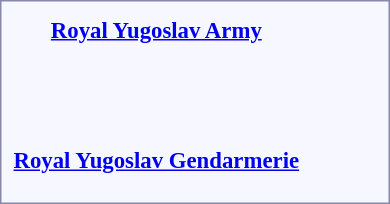<table style="border:1px solid #8888aa; background-color:#f7f8ff; padding:5px; font-size:95%; margin: 0px 12px 12px 0px;">
<tr style="text-align:center;">
<td rowspan=2><strong> <a href='#'>Royal Yugoslav Army</a></strong></td>
<td colspan=2></td>
<td colspan=2></td>
<td colspan=2></td>
<td colspan=2></td>
<td colspan=2 rowspan=2></td>
<td colspan=2></td>
<td colspan=2></td>
<td colspan=2></td>
<td colspan=2></td>
<td colspan=2></td>
<td colspan=2></td>
<td colspan=2></td>
</tr>
<tr style="text-align:center;">
<td colspan=2><br></td>
<td colspan=2><br></td>
<td colspan=2><br></td>
<td colspan=2><br></td>
<td colspan=2><br></td>
<td colspan=2><br></td>
<td colspan=2><br></td>
<td colspan=2><br></td>
<td colspan=2><br></td>
<td colspan=2><br></td>
<td colspan=2><br></td>
</tr>
<tr style="text-align:center;">
<td rowspan=2><strong></strong><br></td>
<td colspan=2 rowspan=2></td>
<td colspan=2></td>
<td colspan=2></td>
<td colspan=2></td>
<td colspan=2 rowspan=2></td>
<td colspan=2></td>
<td colspan=2></td>
<td colspan=2></td>
<td colspan=2></td>
<td colspan=2></td>
<td colspan=2></td>
<td colspan=2></td>
<td colspan=12></td>
</tr>
<tr style="text-align:center;">
<td colspan=2><br></td>
<td colspan=2><br></td>
<td colspan=2><br></td>
<td colspan=2><br></td>
<td colspan=2><br></td>
<td colspan=2><br></td>
<td colspan=2><br></td>
<td colspan=2><br></td>
<td colspan=2><br></td>
<td colspan=2><br></td>
</tr>
<tr style="text-align:center;">
<td rowspan=2><strong></strong></td>
<td colspan=2 rowspan=2></td>
<td colspan=2></td>
<td colspan=2></td>
<td colspan=2></td>
<td colspan=2 rowspan=2></td>
<td colspan=2></td>
<td colspan=2></td>
<td colspan=2></td>
<td colspan=2></td>
<td colspan=2></td>
<td colspan=2></td>
<td colspan=2></td>
</tr>
<tr style="text-align:center;">
<td colspan=2><br></td>
<td colspan=2><br></td>
<td colspan=2><br></td>
<td colspan=2><br></td>
<td colspan=2><br></td>
<td colspan=2><br></td>
<td colspan=2><br></td>
<td colspan=2><br></td>
<td colspan=2><br></td>
<td colspan=2><br></td>
</tr>
<tr style="text-align:center;">
<td rowspan=2><strong> <a href='#'>Royal Yugoslav Gendarmerie</a></strong></td>
<td colspan=6 rowspan=2></td>
<td colspan=2></td>
<td colspan=2 rowspan=2></td>
<td colspan=2></td>
<td colspan=2></td>
<td colspan=2></td>
<td colspan=2></td>
<td colspan=2></td>
<td colspan=2></td>
<td colspan=2></td>
</tr>
<tr style="text-align:center;">
<td colspan=2><br></td>
<td colspan=2><br></td>
<td colspan=2><br></td>
<td colspan=2><br></td>
<td colspan=2><br></td>
<td colspan=2><br></td>
<td colspan=2><br></td>
<td colspan=2><br><br></td>
</tr>
</table>
